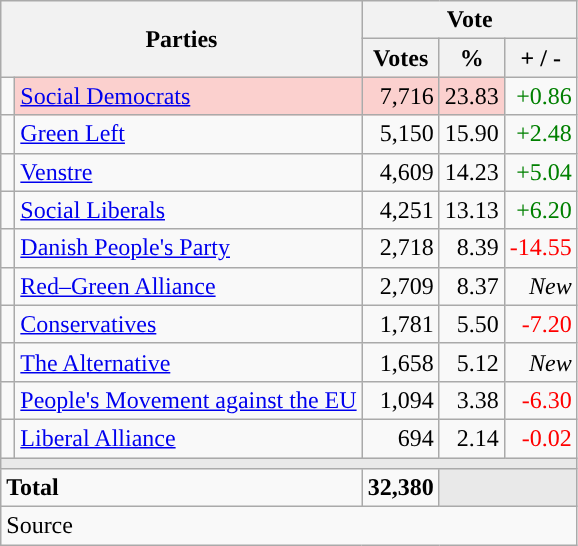<table class="wikitable" style="text-align:right;">
<tr>
<th style="text-align:centre;" rowspan="2" colspan="2" width="225">Parties</th>
<th colspan="3">Vote</th>
</tr>
<tr>
<th width="15">Votes</th>
<th width="15">%</th>
<th width="15">+ / -</th>
</tr>
<tr>
<td width="2" style="color:inherit;background:"></td>
<td bgcolor=#fbd0ce   align="left"><a href='#'>Social Democrats</a></td>
<td bgcolor=#fbd0ce>7,716</td>
<td bgcolor=#fbd0ce>23.83</td>
<td style=color:green;>+0.86</td>
</tr>
<tr>
<td width="2" style="color:inherit;background:"></td>
<td align="left"><a href='#'>Green Left</a></td>
<td>5,150</td>
<td>15.90</td>
<td style=color:green;>+2.48</td>
</tr>
<tr>
<td width="2" style="color:inherit;background:"></td>
<td align="left"><a href='#'>Venstre</a></td>
<td>4,609</td>
<td>14.23</td>
<td style=color:green;>+5.04</td>
</tr>
<tr>
<td width="2" style="color:inherit;background:"></td>
<td align="left"><a href='#'>Social Liberals</a></td>
<td>4,251</td>
<td>13.13</td>
<td style=color:green;>+6.20</td>
</tr>
<tr>
<td width="2" style="color:inherit;background:"></td>
<td align="left"><a href='#'>Danish People's Party</a></td>
<td>2,718</td>
<td>8.39</td>
<td style=color:red;>-14.55</td>
</tr>
<tr>
<td width="2" style="color:inherit;background:"></td>
<td align="left"><a href='#'>Red–Green Alliance</a></td>
<td>2,709</td>
<td>8.37</td>
<td><em>New</em></td>
</tr>
<tr>
<td width="2" style="color:inherit;background:"></td>
<td align="left"><a href='#'>Conservatives</a></td>
<td>1,781</td>
<td>5.50</td>
<td style=color:red;>-7.20</td>
</tr>
<tr>
<td width="2" style="color:inherit;background:"></td>
<td align="left"><a href='#'>The Alternative</a></td>
<td>1,658</td>
<td>5.12</td>
<td><em>New</em></td>
</tr>
<tr>
<td width="2" style="color:inherit;background:"></td>
<td align="left"><a href='#'>People's Movement against the EU</a></td>
<td>1,094</td>
<td>3.38</td>
<td style=color:red;>-6.30</td>
</tr>
<tr>
<td width="2" style="color:inherit;background:"></td>
<td align="left"><a href='#'>Liberal Alliance</a></td>
<td>694</td>
<td>2.14</td>
<td style=color:red;>-0.02</td>
</tr>
<tr>
<td colspan="7" bgcolor="#E9E9E9"></td>
</tr>
<tr>
<td align="left" colspan="2"><strong>Total</strong></td>
<td><strong>32,380</strong></td>
<td bgcolor="#E9E9E9" colspan="2"></td>
</tr>
<tr>
<td align="left" colspan="6">Source</td>
</tr>
</table>
